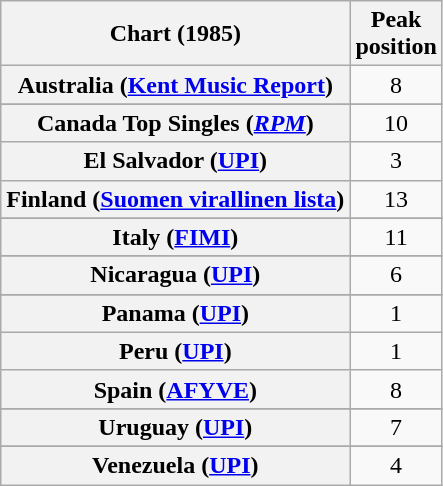<table class="wikitable sortable plainrowheaders">
<tr>
<th>Chart (1985)</th>
<th>Peak<br>position</th>
</tr>
<tr>
<th scope="row">Australia (<a href='#'>Kent Music Report</a>)</th>
<td style="text-align:center;">8</td>
</tr>
<tr>
</tr>
<tr>
<th scope="row">Canada Top Singles (<em><a href='#'>RPM</a></em>)</th>
<td style="text-align:center;">10</td>
</tr>
<tr>
<th scope="row">El Salvador (<a href='#'>UPI</a>)</th>
<td align="center">3</td>
</tr>
<tr>
<th scope="row">Finland (<a href='#'>Suomen virallinen lista</a>)</th>
<td style="text-align:center;">13</td>
</tr>
<tr>
</tr>
<tr>
</tr>
<tr>
<th scope="row">Italy (<a href='#'>FIMI</a>)</th>
<td style="text-align:center;">11</td>
</tr>
<tr>
</tr>
<tr>
</tr>
<tr>
</tr>
<tr>
<th scope="row">Nicaragua (<a href='#'>UPI</a>)</th>
<td align="center">6</td>
</tr>
<tr>
</tr>
<tr>
<th scope="row">Panama (<a href='#'>UPI</a>)</th>
<td align="center">1</td>
</tr>
<tr>
<th scope="row">Peru (<a href='#'>UPI</a>)</th>
<td align="center">1</td>
</tr>
<tr>
<th scope="row">Spain (<a href='#'>AFYVE</a>)</th>
<td style="text-align:center;">8</td>
</tr>
<tr>
</tr>
<tr>
</tr>
<tr>
</tr>
<tr>
<th scope="row">Uruguay (<a href='#'>UPI</a>)</th>
<td align="center">7</td>
</tr>
<tr>
</tr>
<tr>
</tr>
<tr>
</tr>
<tr>
</tr>
<tr>
</tr>
<tr>
<th scope="row">Venezuela (<a href='#'>UPI</a>)</th>
<td align="center">4</td>
</tr>
</table>
